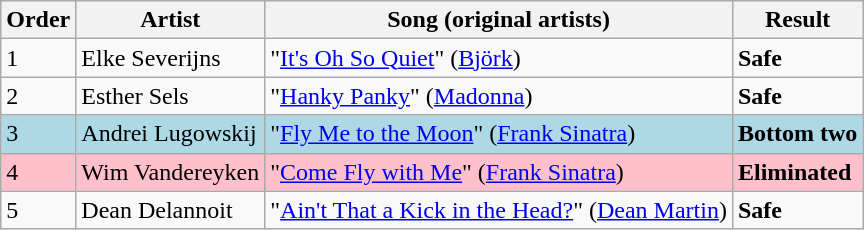<table class=wikitable>
<tr>
<th>Order</th>
<th>Artist</th>
<th>Song (original artists)</th>
<th>Result</th>
</tr>
<tr>
<td>1</td>
<td>Elke Severijns</td>
<td>"<a href='#'>It's Oh So Quiet</a>" (<a href='#'>Björk</a>)</td>
<td><strong>Safe</strong></td>
</tr>
<tr>
<td>2</td>
<td>Esther Sels</td>
<td>"<a href='#'>Hanky Panky</a>" (<a href='#'>Madonna</a>)</td>
<td><strong>Safe</strong></td>
</tr>
<tr style="background:lightblue;">
<td>3</td>
<td>Andrei Lugowskij</td>
<td>"<a href='#'>Fly Me to the Moon</a>" (<a href='#'>Frank Sinatra</a>)</td>
<td><strong>Bottom two</strong></td>
</tr>
<tr style="background:pink;">
<td>4</td>
<td>Wim Vandereyken</td>
<td>"<a href='#'>Come Fly with Me</a>" (<a href='#'>Frank Sinatra</a>)</td>
<td><strong>Eliminated</strong></td>
</tr>
<tr>
<td>5</td>
<td>Dean Delannoit</td>
<td>"<a href='#'>Ain't That a Kick in the Head?</a>" (<a href='#'>Dean Martin</a>)</td>
<td><strong>Safe</strong></td>
</tr>
</table>
